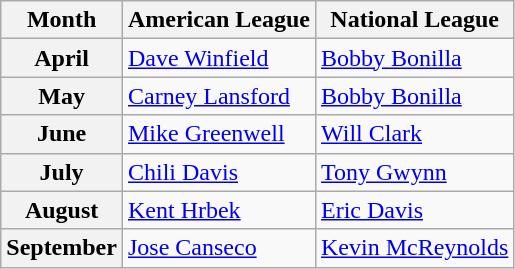<table class="wikitable">
<tr>
<th>Month</th>
<th>American League</th>
<th>National League</th>
</tr>
<tr>
<th>April</th>
<td><a href='#'>Dave Winfield</a></td>
<td><a href='#'>Bobby Bonilla</a></td>
</tr>
<tr>
<th>May</th>
<td><a href='#'>Carney Lansford</a></td>
<td><a href='#'>Bobby Bonilla</a></td>
</tr>
<tr>
<th>June</th>
<td><a href='#'>Mike Greenwell</a></td>
<td><a href='#'>Will Clark</a></td>
</tr>
<tr>
<th>July</th>
<td><a href='#'>Chili Davis</a></td>
<td><a href='#'>Tony Gwynn</a></td>
</tr>
<tr>
<th>August</th>
<td><a href='#'>Kent Hrbek</a></td>
<td><a href='#'>Eric Davis</a></td>
</tr>
<tr>
<th>September</th>
<td><a href='#'>Jose Canseco</a></td>
<td><a href='#'>Kevin McReynolds</a></td>
</tr>
</table>
